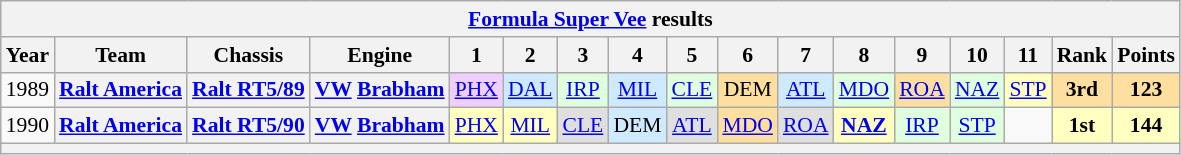<table class="wikitable" style="text-align:center; font-size:90%">
<tr>
<th colspan=45><a href='#'>Formula Super Vee</a> results</th>
</tr>
<tr>
<th>Year</th>
<th>Team</th>
<th>Chassis</th>
<th>Engine</th>
<th>1</th>
<th>2</th>
<th>3</th>
<th>4</th>
<th>5</th>
<th>6</th>
<th>7</th>
<th>8</th>
<th>9</th>
<th>10</th>
<th>11</th>
<th>Rank</th>
<th>Points</th>
</tr>
<tr>
<td>1989</td>
<th><a href='#'>Ralt America</a></th>
<th><a href='#'>Ralt RT5/89</a></th>
<th><a href='#'>VW</a> <a href='#'>Brabham</a></th>
<td style="background:#EFCFFF;"><a href='#'>PHX</a><br></td>
<td style="background:#CFEAFF;"><a href='#'>DAL</a><br></td>
<td style="background:#DFFFDF;"><a href='#'>IRP</a><br></td>
<td style="background:#CFEAFF;"><a href='#'>MIL</a><br></td>
<td style="background:#DFFFDF;"><a href='#'>CLE</a><br></td>
<td style="background:#FFDF9F;">DEM<br></td>
<td style="background:#CFEAFF;"><a href='#'>ATL</a><br></td>
<td style="background:#DFFFDF;"><a href='#'>MDO</a><br></td>
<td style="background:#FFDF9F;"><a href='#'>ROA</a><br></td>
<td style="background:#DFFFDF;"><a href='#'>NAZ</a><br></td>
<td style="background:#FFFFBF;"><a href='#'>STP</a><br></td>
<td style="background:#FFDF9F;"><strong>3rd</strong></td>
<td style="background:#FFDF9F;"><strong>123</strong></td>
</tr>
<tr>
<td>1990</td>
<th><a href='#'>Ralt America</a></th>
<th><a href='#'>Ralt RT5/90</a></th>
<th><a href='#'>VW</a> <a href='#'>Brabham</a></th>
<td style="background:#FFFFBF;"><a href='#'>PHX</a><br></td>
<td style="background:#FFFFBF;"><a href='#'>MIL</a><br></td>
<td style="background:#DFDFDF;"><a href='#'>CLE</a><br></td>
<td style="background:#CFEAFF;">DEM<br></td>
<td style="background:#DFDFDF;"><a href='#'>ATL</a><br></td>
<td style="background:#FFDF9F;"><a href='#'>MDO</a><br></td>
<td style="background:#DFDFDF;"><a href='#'>ROA</a><br></td>
<td style="background:#FFFFBF;"><strong><a href='#'>NAZ</a></strong><br></td>
<td style="background:#DFFFDF;"><a href='#'>IRP</a><br></td>
<td style="background:#DFFFDF;"><a href='#'>STP</a><br></td>
<td></td>
<td style="background:#FFFFBF;"><strong>1st</strong></td>
<td style="background:#FFFFBF;"><strong>144</strong></td>
</tr>
<tr>
<th colspan="17"></th>
</tr>
</table>
